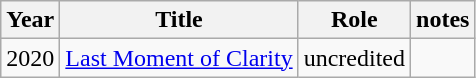<table class="wikitable">
<tr>
<th>Year</th>
<th>Title</th>
<th>Role</th>
<th>notes</th>
</tr>
<tr>
<td>2020</td>
<td><a href='#'>Last Moment of Clarity</a></td>
<td>uncredited</td>
<td></td>
</tr>
</table>
